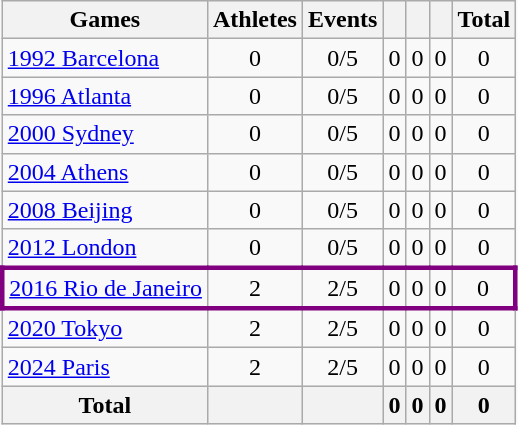<table class="wikitable sortable" style="text-align:center">
<tr>
<th>Games</th>
<th>Athletes</th>
<th>Events</th>
<th width:3em; font-weight:bold;"></th>
<th width:3em; font-weight:bold;"></th>
<th width:3em; font-weight:bold;"></th>
<th style="width:3; font-weight:bold;">Total</th>
</tr>
<tr>
<td align=left> <a href='#'>1992 Barcelona</a></td>
<td>0</td>
<td>0/5</td>
<td>0</td>
<td>0</td>
<td>0</td>
<td>0</td>
</tr>
<tr>
<td align=left> <a href='#'>1996 Atlanta</a></td>
<td>0</td>
<td>0/5</td>
<td>0</td>
<td>0</td>
<td>0</td>
<td>0</td>
</tr>
<tr>
<td align=left> <a href='#'>2000 Sydney</a></td>
<td>0</td>
<td>0/5</td>
<td>0</td>
<td>0</td>
<td>0</td>
<td>0</td>
</tr>
<tr>
<td align=left> <a href='#'>2004 Athens</a></td>
<td>0</td>
<td>0/5</td>
<td>0</td>
<td>0</td>
<td>0</td>
<td>0</td>
</tr>
<tr>
<td align=left> <a href='#'>2008 Beijing</a></td>
<td>0</td>
<td>0/5</td>
<td>0</td>
<td>0</td>
<td>0</td>
<td>0</td>
</tr>
<tr>
<td align=left> <a href='#'>2012 London</a></td>
<td>0</td>
<td>0/5</td>
<td>0</td>
<td>0</td>
<td>0</td>
<td>0</td>
</tr>
<tr>
</tr>
<tr align=center style="border: 3px solid purple">
<td align=left> <a href='#'>2016 Rio de Janeiro</a></td>
<td>2</td>
<td>2/5</td>
<td>0</td>
<td>0</td>
<td>0</td>
<td>0</td>
</tr>
<tr>
<td align=left> <a href='#'>2020 Tokyo</a></td>
<td>2</td>
<td>2/5</td>
<td>0</td>
<td>0</td>
<td>0</td>
<td>0</td>
</tr>
<tr>
<td align=left> <a href='#'>2024 Paris</a></td>
<td>2</td>
<td>2/5</td>
<td>0</td>
<td>0</td>
<td>0</td>
<td>0</td>
</tr>
<tr>
<th>Total</th>
<th></th>
<th></th>
<th>0</th>
<th>0</th>
<th>0</th>
<th>0</th>
</tr>
</table>
